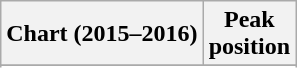<table class="wikitable sortable plainrowheaders" style="text-align:center">
<tr>
<th scope="col">Chart (2015–2016)</th>
<th scope="col">Peak<br> position</th>
</tr>
<tr>
</tr>
<tr>
</tr>
<tr>
</tr>
<tr>
</tr>
</table>
